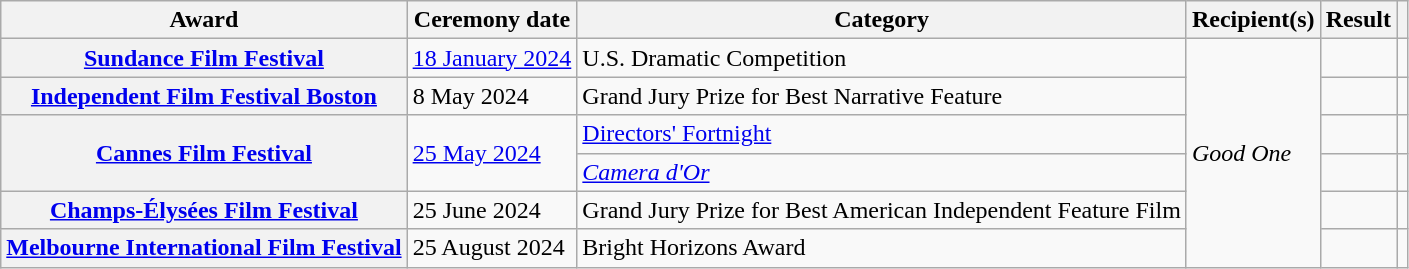<table class="wikitable sortable plainrowheaders">
<tr>
<th scope="col">Award</th>
<th scope="col">Ceremony date</th>
<th scope="col">Category</th>
<th scope="col">Recipient(s)</th>
<th scope="col">Result</th>
<th scope="col"></th>
</tr>
<tr>
<th scope="row"><a href='#'>Sundance Film Festival</a></th>
<td><a href='#'>18 January 2024</a></td>
<td>U.S. Dramatic Competition</td>
<td rowspan="6d"><em>Good One</em></td>
<td></td>
<td align="center"></td>
</tr>
<tr>
<th scope="row"><a href='#'>Independent Film Festival Boston</a></th>
<td>8 May 2024</td>
<td>Grand Jury Prize for Best Narrative Feature</td>
<td></td>
<td align="center"></td>
</tr>
<tr>
<th scope="row" rowspan="2"><a href='#'>Cannes Film Festival</a></th>
<td rowspan="2"><a href='#'>25 May 2024</a></td>
<td><a href='#'>Directors' Fortnight</a></td>
<td></td>
<td align="center"></td>
</tr>
<tr>
<td><em><a href='#'>Camera d'Or</a></em></td>
<td></td>
<td align="center"></td>
</tr>
<tr>
<th scope="row"><a href='#'>Champs-Élysées Film Festival</a></th>
<td>25 June 2024</td>
<td>Grand Jury Prize for Best American Independent Feature Film</td>
<td></td>
<td align="center"></td>
</tr>
<tr>
<th scope="row"><a href='#'>Melbourne International Film Festival</a></th>
<td>25 August 2024</td>
<td>Bright Horizons Award</td>
<td></td>
<td align="center"></td>
</tr>
</table>
